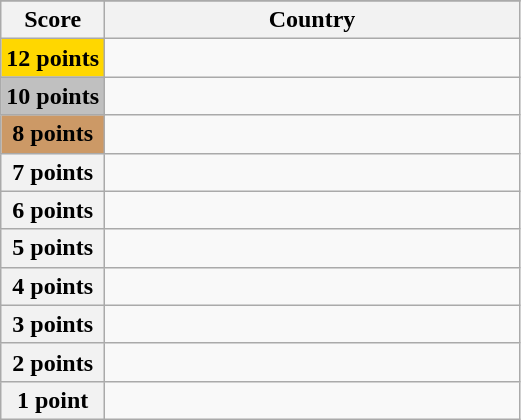<table class="wikitable">
<tr>
</tr>
<tr>
<th scope="col" width="20%">Score</th>
<th scope="col">Country</th>
</tr>
<tr>
<th scope="row" style="background:gold">12 points</th>
<td></td>
</tr>
<tr>
<th scope="row" style="background:silver">10 points</th>
<td></td>
</tr>
<tr>
<th scope="row" style="background:#CC9966">8 points</th>
<td></td>
</tr>
<tr>
<th scope="row">7 points</th>
<td></td>
</tr>
<tr>
<th scope="row">6 points</th>
<td></td>
</tr>
<tr>
<th scope="row">5 points</th>
<td></td>
</tr>
<tr>
<th scope="row">4 points</th>
<td></td>
</tr>
<tr>
<th scope="row">3 points</th>
<td></td>
</tr>
<tr>
<th scope="row">2 points</th>
<td></td>
</tr>
<tr>
<th scope="row">1 point</th>
<td></td>
</tr>
</table>
